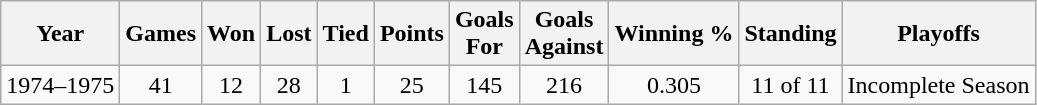<table class="wikitable" style="text-align:center;">
<tr>
<th>Year</th>
<th>Games</th>
<th>Won</th>
<th>Lost</th>
<th>Tied</th>
<th>Points</th>
<th>Goals<br>For</th>
<th>Goals<br>Against</th>
<th>Winning %</th>
<th>Standing</th>
<th>Playoffs</th>
</tr>
<tr>
<td>1974–1975</td>
<td>41</td>
<td>12</td>
<td>28</td>
<td>1</td>
<td>25</td>
<td>145</td>
<td>216</td>
<td>0.305</td>
<td>11 of 11</td>
<td>Incomplete Season</td>
</tr>
</table>
